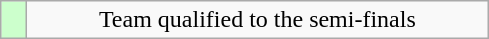<table class="wikitable" style="text-align: center;">
<tr>
<td width=10px bgcolor=#ccffcc></td>
<td width=300px>Team qualified to the semi-finals</td>
</tr>
</table>
